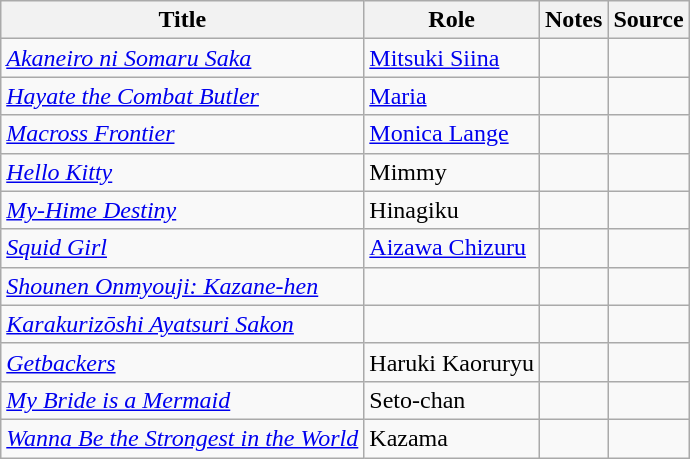<table class="wikitable sortable">
<tr>
<th>Title</th>
<th>Role</th>
<th class="unsortable">Notes</th>
<th class="unsortable">Source</th>
</tr>
<tr>
<td><em><a href='#'>Akaneiro ni Somaru Saka</a></em></td>
<td><a href='#'>Mitsuki Siina</a></td>
<td></td>
<td></td>
</tr>
<tr>
<td><em><a href='#'>Hayate the Combat Butler</a></em></td>
<td><a href='#'>Maria</a></td>
<td></td>
<td></td>
</tr>
<tr>
<td><em><a href='#'>Macross Frontier</a></em></td>
<td><a href='#'>Monica Lange</a></td>
<td></td>
<td></td>
</tr>
<tr>
<td><em><a href='#'>Hello Kitty</a></em></td>
<td>Mimmy</td>
<td></td>
<td></td>
</tr>
<tr>
<td><em><a href='#'>My-Hime Destiny</a></em></td>
<td>Hinagiku</td>
<td></td>
<td></td>
</tr>
<tr>
<td><em><a href='#'>Squid Girl</a></em></td>
<td><a href='#'>Aizawa Chizuru</a></td>
<td></td>
<td></td>
</tr>
<tr>
<td><em><a href='#'>Shounen Onmyouji: Kazane-hen</a></em></td>
<td></td>
<td></td>
<td></td>
</tr>
<tr>
<td><em><a href='#'>Karakurizōshi Ayatsuri Sakon</a></em></td>
<td></td>
<td></td>
<td></td>
</tr>
<tr>
<td><em><a href='#'>Getbackers</a></em></td>
<td>Haruki Kaoruryu</td>
<td></td>
<td></td>
</tr>
<tr>
<td><em><a href='#'>My Bride is a Mermaid</a></em></td>
<td>Seto-chan</td>
<td></td>
<td></td>
</tr>
<tr>
<td><em><a href='#'>Wanna Be the Strongest in the World</a></em></td>
<td>Kazama</td>
<td></td>
<td></td>
</tr>
</table>
